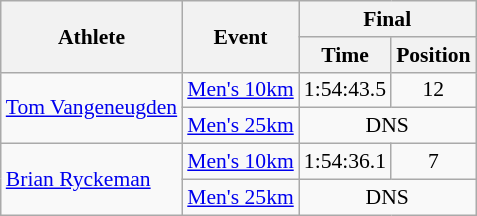<table class="wikitable" border="1" style="font-size:90%">
<tr>
<th rowspan=2>Athlete</th>
<th rowspan=2>Event</th>
<th colspan=2>Final</th>
</tr>
<tr>
<th>Time</th>
<th>Position</th>
</tr>
<tr>
<td rowspan=2><a href='#'>Tom Vangeneugden</a></td>
<td><a href='#'>Men's 10km</a></td>
<td align=center>1:54:43.5</td>
<td align=center>12</td>
</tr>
<tr>
<td><a href='#'>Men's 25km</a></td>
<td align=center colspan=2>DNS</td>
</tr>
<tr>
<td rowspan=2><a href='#'>Brian Ryckeman</a></td>
<td><a href='#'>Men's 10km</a></td>
<td align=center>1:54:36.1</td>
<td align=center>7</td>
</tr>
<tr>
<td><a href='#'>Men's 25km</a></td>
<td align=center colspan=2>DNS</td>
</tr>
</table>
